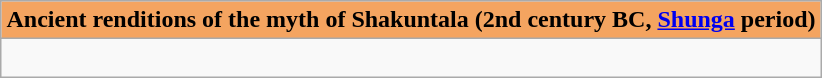<table class="wikitable" style="margin:0 auto;"  align="center"  colspan="2" cellpadding="3" style="font-size: 80%; width: 100%;">
<tr>
<td align=center colspan=2 style="background:#F4A460; font-size: 100%;"><strong>Ancient renditions of the myth of Shakuntala (2nd century BC, <a href='#'>Shunga</a> period)</strong></td>
</tr>
<tr>
<td><br></td>
</tr>
</table>
